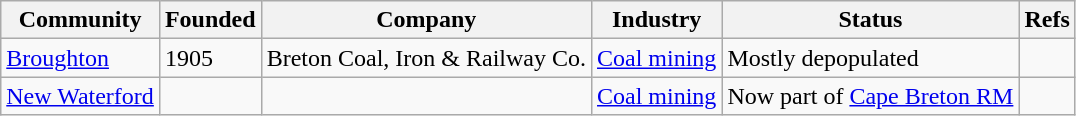<table class="wikitable sortable">
<tr>
<th>Community</th>
<th>Founded</th>
<th>Company</th>
<th>Industry</th>
<th>Status</th>
<th>Refs</th>
</tr>
<tr>
<td><a href='#'>Broughton</a></td>
<td>1905</td>
<td>Breton Coal, Iron & Railway Co.</td>
<td><a href='#'>Coal mining</a></td>
<td>Mostly depopulated</td>
<td></td>
</tr>
<tr>
<td><a href='#'>New Waterford</a></td>
<td></td>
<td></td>
<td><a href='#'>Coal mining</a></td>
<td>Now part of <a href='#'>Cape Breton RM</a></td>
<td></td>
</tr>
</table>
